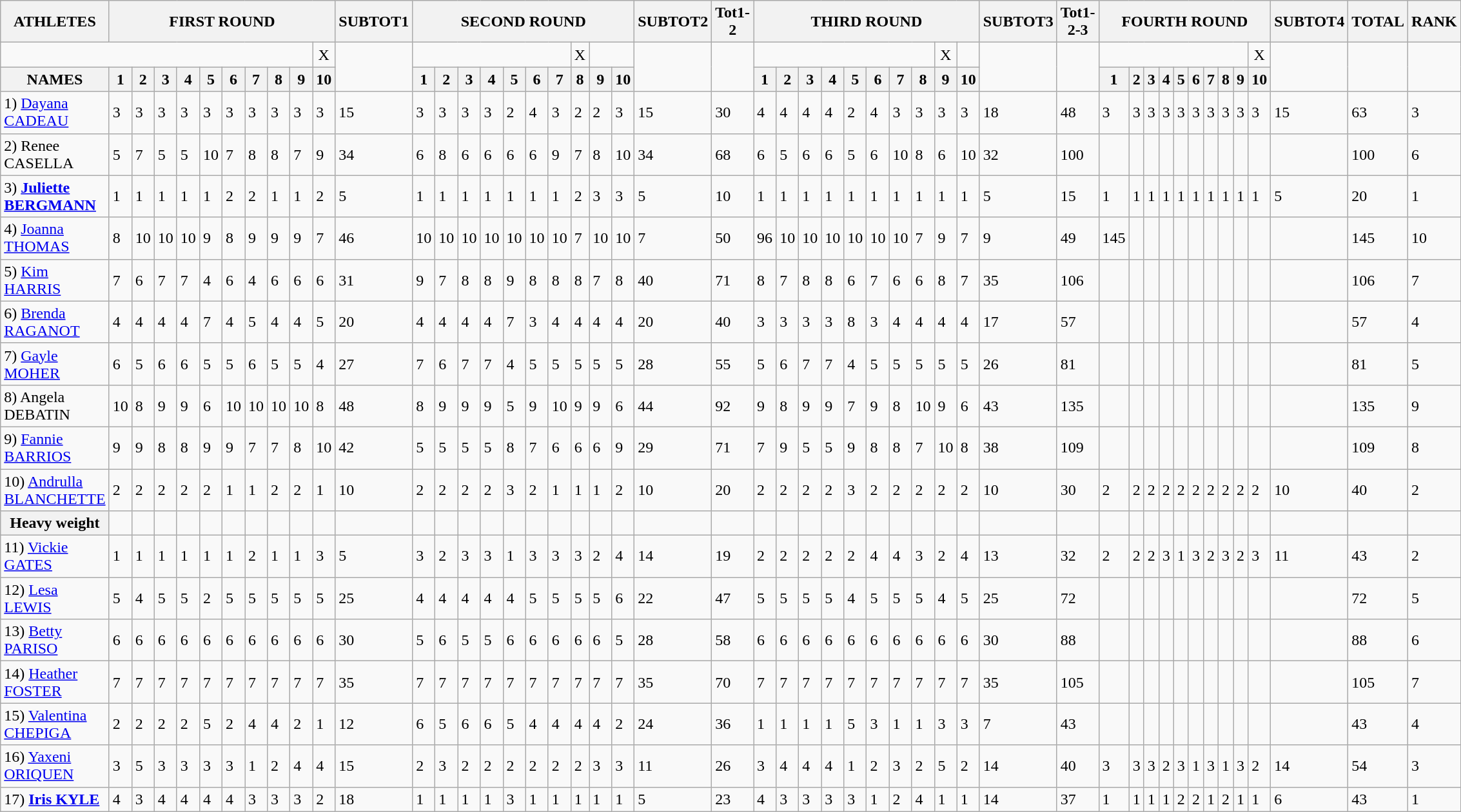<table class="wikitable">
<tr>
<th rowspan=1 colspan=1 align="center">ATHLETES</th>
<th rowspan=1 colspan=10 align="center">FIRST ROUND</th>
<th rowspan=1 colspan=1 align="center">SUBTOT1</th>
<th rowspan=1 colspan=10 align="center">SECOND ROUND</th>
<th rowspan=1 colspan=1 align="center">SUBTOT2</th>
<th rowspan=1 colspan=1 align="center">Tot1-2</th>
<th rowspan=1 colspan=10 align="center">THIRD ROUND</th>
<th rowspan=1 colspan=1 align="center">SUBTOT3</th>
<th rowspan=1 colspan=1 align="center">Tot1-2-3</th>
<th rowspan=1 colspan=10 align="center">FOURTH ROUND</th>
<th rowspan=1 colspan=1 align="center">SUBTOT4</th>
<th rowspan=1 colspan=1 align="center">TOTAL</th>
<th rowspan=1 colspan=1 align="center">RANK</th>
</tr>
<tr>
<td rowspan=1 colspan=10 align="center"></td>
<td rowspan=1 colspan=1 align="center">X</td>
<td rowspan=2 colspan=1 align="center"></td>
<td rowspan=1 colspan=7 align="center"></td>
<td rowspan=1 colspan=1 align="center">X</td>
<td rowspan=1 colspan=2 align="center"></td>
<td rowspan=2 colspan=1 align="center"></td>
<td rowspan=2 colspan=1 align="center"></td>
<td rowspan=1 colspan=8 align="center"></td>
<td rowspan=1 colspan=1 align="center">X</td>
<td rowspan=1 colspan=1 align="center"></td>
<td rowspan=2 colspan=1 align="center"></td>
<td rowspan=2 colspan=1 align="center"></td>
<td rowspan=1 colspan=9 align="center"></td>
<td rowspan=1 colspan=1 align="center">X</td>
<td rowspan=2 colspan=1 align="center"></td>
<td rowspan=2 colspan=1 align="center"></td>
<td rowspan=2 colspan=1 align="center"></td>
</tr>
<tr>
<th>NAMES</th>
<th>1</th>
<th>2</th>
<th>3</th>
<th>4</th>
<th>5</th>
<th>6</th>
<th>7</th>
<th>8</th>
<th>9</th>
<th>10</th>
<th>1</th>
<th>2</th>
<th>3</th>
<th>4</th>
<th>5</th>
<th>6</th>
<th>7</th>
<th>8</th>
<th>9</th>
<th>10</th>
<th>1</th>
<th>2</th>
<th>3</th>
<th>4</th>
<th>5</th>
<th>6</th>
<th>7</th>
<th>8</th>
<th>9</th>
<th>10</th>
<th>1</th>
<th>2</th>
<th>3</th>
<th>4</th>
<th>5</th>
<th>6</th>
<th>7</th>
<th>8</th>
<th>9</th>
<th>10</th>
</tr>
<tr>
<td>1) <a href='#'>Dayana CADEAU</a> </td>
<td>3</td>
<td>3</td>
<td>3</td>
<td>3</td>
<td>3</td>
<td>3</td>
<td>3</td>
<td>3</td>
<td>3</td>
<td>3</td>
<td>15</td>
<td>3</td>
<td>3</td>
<td>3</td>
<td>3</td>
<td>2</td>
<td>4</td>
<td>3</td>
<td>2</td>
<td>2</td>
<td>3</td>
<td>15</td>
<td>30</td>
<td>4</td>
<td>4</td>
<td>4</td>
<td>4</td>
<td>2</td>
<td>4</td>
<td>3</td>
<td>3</td>
<td>3</td>
<td>3</td>
<td>18</td>
<td>48</td>
<td>3</td>
<td>3</td>
<td>3</td>
<td>3</td>
<td>3</td>
<td>3</td>
<td>3</td>
<td>3</td>
<td>3</td>
<td>3</td>
<td>15</td>
<td>63</td>
<td>3</td>
</tr>
<tr>
<td>2) Renee CASELLA </td>
<td>5</td>
<td>7</td>
<td>5</td>
<td>5</td>
<td>10</td>
<td>7</td>
<td>8</td>
<td>8</td>
<td>7</td>
<td>9</td>
<td>34</td>
<td>6</td>
<td>8</td>
<td>6</td>
<td>6</td>
<td>6</td>
<td>6</td>
<td>9</td>
<td>7</td>
<td>8</td>
<td>10</td>
<td>34</td>
<td>68</td>
<td>6</td>
<td>5</td>
<td>6</td>
<td>6</td>
<td>5</td>
<td>6</td>
<td>10</td>
<td>8</td>
<td>6</td>
<td>10</td>
<td>32</td>
<td>100</td>
<td></td>
<td></td>
<td></td>
<td></td>
<td></td>
<td></td>
<td></td>
<td></td>
<td></td>
<td></td>
<td></td>
<td>100</td>
<td>6</td>
</tr>
<tr>
<td>3) <strong><a href='#'>Juliette BERGMANN</a></strong> </td>
<td>1</td>
<td>1</td>
<td>1</td>
<td>1</td>
<td>1</td>
<td>2</td>
<td>2</td>
<td>1</td>
<td>1</td>
<td>2</td>
<td>5</td>
<td>1</td>
<td>1</td>
<td>1</td>
<td>1</td>
<td>1</td>
<td>1</td>
<td>1</td>
<td>2</td>
<td>3</td>
<td>3</td>
<td>5</td>
<td>10</td>
<td>1</td>
<td>1</td>
<td>1</td>
<td>1</td>
<td>1</td>
<td>1</td>
<td>1</td>
<td>1</td>
<td>1</td>
<td>1</td>
<td>5</td>
<td>15</td>
<td>1</td>
<td>1</td>
<td>1</td>
<td>1</td>
<td>1</td>
<td>1</td>
<td>1</td>
<td>1</td>
<td>1</td>
<td>1</td>
<td>5</td>
<td>20</td>
<td>1</td>
</tr>
<tr>
<td>4) <a href='#'>Joanna THOMAS</a> </td>
<td>8</td>
<td>10</td>
<td>10</td>
<td>10</td>
<td>9</td>
<td>8</td>
<td>9</td>
<td>9</td>
<td>9</td>
<td>7</td>
<td>46</td>
<td>10</td>
<td>10</td>
<td>10</td>
<td>10</td>
<td>10</td>
<td>10</td>
<td>10</td>
<td>7</td>
<td>10</td>
<td>10</td>
<td>7</td>
<td>50</td>
<td>96</td>
<td>10</td>
<td>10</td>
<td>10</td>
<td>10</td>
<td>10</td>
<td>10</td>
<td>7</td>
<td>9</td>
<td>7</td>
<td>9</td>
<td>49</td>
<td>145</td>
<td></td>
<td></td>
<td></td>
<td></td>
<td></td>
<td></td>
<td></td>
<td></td>
<td></td>
<td></td>
<td>145</td>
<td>10</td>
</tr>
<tr>
<td>5) <a href='#'>Kim HARRIS</a> </td>
<td>7</td>
<td>6</td>
<td>7</td>
<td>7</td>
<td>4</td>
<td>6</td>
<td>4</td>
<td>6</td>
<td>6</td>
<td>6</td>
<td>31</td>
<td>9</td>
<td>7</td>
<td>8</td>
<td>8</td>
<td>9</td>
<td>8</td>
<td>8</td>
<td>8</td>
<td>7</td>
<td>8</td>
<td>40</td>
<td>71</td>
<td>8</td>
<td>7</td>
<td>8</td>
<td>8</td>
<td>6</td>
<td>7</td>
<td>6</td>
<td>6</td>
<td>8</td>
<td>7</td>
<td>35</td>
<td>106</td>
<td></td>
<td></td>
<td></td>
<td></td>
<td></td>
<td></td>
<td></td>
<td></td>
<td></td>
<td></td>
<td></td>
<td>106</td>
<td>7</td>
</tr>
<tr>
<td>6) <a href='#'>Brenda RAGANOT</a> </td>
<td>4</td>
<td>4</td>
<td>4</td>
<td>4</td>
<td>7</td>
<td>4</td>
<td>5</td>
<td>4</td>
<td>4</td>
<td>5</td>
<td>20</td>
<td>4</td>
<td>4</td>
<td>4</td>
<td>4</td>
<td>7</td>
<td>3</td>
<td>4</td>
<td>4</td>
<td>4</td>
<td>4</td>
<td>20</td>
<td>40</td>
<td>3</td>
<td>3</td>
<td>3</td>
<td>3</td>
<td>8</td>
<td>3</td>
<td>4</td>
<td>4</td>
<td>4</td>
<td>4</td>
<td>17</td>
<td>57</td>
<td></td>
<td></td>
<td></td>
<td></td>
<td></td>
<td></td>
<td></td>
<td></td>
<td></td>
<td></td>
<td></td>
<td>57</td>
<td>4</td>
</tr>
<tr>
<td>7) <a href='#'>Gayle MOHER</a> </td>
<td>6</td>
<td>5</td>
<td>6</td>
<td>6</td>
<td>5</td>
<td>5</td>
<td>6</td>
<td>5</td>
<td>5</td>
<td>4</td>
<td>27</td>
<td>7</td>
<td>6</td>
<td>7</td>
<td>7</td>
<td>4</td>
<td>5</td>
<td>5</td>
<td>5</td>
<td>5</td>
<td>5</td>
<td>28</td>
<td>55</td>
<td>5</td>
<td>6</td>
<td>7</td>
<td>7</td>
<td>4</td>
<td>5</td>
<td>5</td>
<td>5</td>
<td>5</td>
<td>5</td>
<td>26</td>
<td>81</td>
<td></td>
<td></td>
<td></td>
<td></td>
<td></td>
<td></td>
<td></td>
<td></td>
<td></td>
<td></td>
<td></td>
<td>81</td>
<td>5</td>
</tr>
<tr>
<td>8) Angela DEBATIN </td>
<td>10</td>
<td>8</td>
<td>9</td>
<td>9</td>
<td>6</td>
<td>10</td>
<td>10</td>
<td>10</td>
<td>10</td>
<td>8</td>
<td>48</td>
<td>8</td>
<td>9</td>
<td>9</td>
<td>9</td>
<td>5</td>
<td>9</td>
<td>10</td>
<td>9</td>
<td>9</td>
<td>6</td>
<td>44</td>
<td>92</td>
<td>9</td>
<td>8</td>
<td>9</td>
<td>9</td>
<td>7</td>
<td>9</td>
<td>8</td>
<td>10</td>
<td>9</td>
<td>6</td>
<td>43</td>
<td>135</td>
<td></td>
<td></td>
<td></td>
<td></td>
<td></td>
<td></td>
<td></td>
<td></td>
<td></td>
<td></td>
<td></td>
<td>135</td>
<td>9</td>
</tr>
<tr>
<td>9) <a href='#'>Fannie BARRIOS</a> </td>
<td>9</td>
<td>9</td>
<td>8</td>
<td>8</td>
<td>9</td>
<td>9</td>
<td>7</td>
<td>7</td>
<td>8</td>
<td>10</td>
<td>42</td>
<td>5</td>
<td>5</td>
<td>5</td>
<td>5</td>
<td>8</td>
<td>7</td>
<td>6</td>
<td>6</td>
<td>6</td>
<td>9</td>
<td>29</td>
<td>71</td>
<td>7</td>
<td>9</td>
<td>5</td>
<td>5</td>
<td>9</td>
<td>8</td>
<td>8</td>
<td>7</td>
<td>10</td>
<td>8</td>
<td>38</td>
<td>109</td>
<td></td>
<td></td>
<td></td>
<td></td>
<td></td>
<td></td>
<td></td>
<td></td>
<td></td>
<td></td>
<td></td>
<td>109</td>
<td>8</td>
</tr>
<tr>
<td>10) <a href='#'>Andrulla BLANCHETTE</a> </td>
<td>2</td>
<td>2</td>
<td>2</td>
<td>2</td>
<td>2</td>
<td>1</td>
<td>1</td>
<td>2</td>
<td>2</td>
<td>1</td>
<td>10</td>
<td>2</td>
<td>2</td>
<td>2</td>
<td>2</td>
<td>3</td>
<td>2</td>
<td>1</td>
<td>1</td>
<td>1</td>
<td>2</td>
<td>10</td>
<td>20</td>
<td>2</td>
<td>2</td>
<td>2</td>
<td>2</td>
<td>3</td>
<td>2</td>
<td>2</td>
<td>2</td>
<td>2</td>
<td>2</td>
<td>10</td>
<td>30</td>
<td>2</td>
<td>2</td>
<td>2</td>
<td>2</td>
<td>2</td>
<td>2</td>
<td>2</td>
<td>2</td>
<td>2</td>
<td>2</td>
<td>10</td>
<td>40</td>
<td>2</td>
</tr>
<tr>
<th>Heavy weight</th>
<td></td>
<td></td>
<td></td>
<td></td>
<td></td>
<td></td>
<td></td>
<td></td>
<td></td>
<td></td>
<td></td>
<td></td>
<td></td>
<td></td>
<td></td>
<td></td>
<td></td>
<td></td>
<td></td>
<td></td>
<td></td>
<td></td>
<td></td>
<td></td>
<td></td>
<td></td>
<td></td>
<td></td>
<td></td>
<td></td>
<td></td>
<td></td>
<td></td>
<td></td>
<td></td>
<td></td>
<td></td>
<td></td>
<td></td>
<td></td>
<td></td>
<td></td>
<td></td>
<td></td>
<td></td>
<td></td>
<td></td>
<td></td>
</tr>
<tr>
<td>11) <a href='#'>Vickie GATES</a> </td>
<td>1</td>
<td>1</td>
<td>1</td>
<td>1</td>
<td>1</td>
<td>1</td>
<td>2</td>
<td>1</td>
<td>1</td>
<td>3</td>
<td>5</td>
<td>3</td>
<td>2</td>
<td>3</td>
<td>3</td>
<td>1</td>
<td>3</td>
<td>3</td>
<td>3</td>
<td>2</td>
<td>4</td>
<td>14</td>
<td>19</td>
<td>2</td>
<td>2</td>
<td>2</td>
<td>2</td>
<td>2</td>
<td>4</td>
<td>4</td>
<td>3</td>
<td>2</td>
<td>4</td>
<td>13</td>
<td>32</td>
<td>2</td>
<td>2</td>
<td>2</td>
<td>3</td>
<td>1</td>
<td>3</td>
<td>2</td>
<td>3</td>
<td>2</td>
<td>3</td>
<td>11</td>
<td>43</td>
<td>2</td>
</tr>
<tr>
<td>12) <a href='#'>Lesa LEWIS</a> </td>
<td>5</td>
<td>4</td>
<td>5</td>
<td>5</td>
<td>2</td>
<td>5</td>
<td>5</td>
<td>5</td>
<td>5</td>
<td>5</td>
<td>25</td>
<td>4</td>
<td>4</td>
<td>4</td>
<td>4</td>
<td>4</td>
<td>5</td>
<td>5</td>
<td>5</td>
<td>5</td>
<td>6</td>
<td>22</td>
<td>47</td>
<td>5</td>
<td>5</td>
<td>5</td>
<td>5</td>
<td>4</td>
<td>5</td>
<td>5</td>
<td>5</td>
<td>4</td>
<td>5</td>
<td>25</td>
<td>72</td>
<td></td>
<td></td>
<td></td>
<td></td>
<td></td>
<td></td>
<td></td>
<td></td>
<td></td>
<td></td>
<td></td>
<td>72</td>
<td>5</td>
</tr>
<tr>
<td>13) <a href='#'>Betty PARISO</a> </td>
<td>6</td>
<td>6</td>
<td>6</td>
<td>6</td>
<td>6</td>
<td>6</td>
<td>6</td>
<td>6</td>
<td>6</td>
<td>6</td>
<td>30</td>
<td>5</td>
<td>6</td>
<td>5</td>
<td>5</td>
<td>6</td>
<td>6</td>
<td>6</td>
<td>6</td>
<td>6</td>
<td>5</td>
<td>28</td>
<td>58</td>
<td>6</td>
<td>6</td>
<td>6</td>
<td>6</td>
<td>6</td>
<td>6</td>
<td>6</td>
<td>6</td>
<td>6</td>
<td>6</td>
<td>30</td>
<td>88</td>
<td></td>
<td></td>
<td></td>
<td></td>
<td></td>
<td></td>
<td></td>
<td></td>
<td></td>
<td></td>
<td></td>
<td>88</td>
<td>6</td>
</tr>
<tr>
<td>14) <a href='#'>Heather FOSTER</a> </td>
<td>7</td>
<td>7</td>
<td>7</td>
<td>7</td>
<td>7</td>
<td>7</td>
<td>7</td>
<td>7</td>
<td>7</td>
<td>7</td>
<td>35</td>
<td>7</td>
<td>7</td>
<td>7</td>
<td>7</td>
<td>7</td>
<td>7</td>
<td>7</td>
<td>7</td>
<td>7</td>
<td>7</td>
<td>35</td>
<td>70</td>
<td>7</td>
<td>7</td>
<td>7</td>
<td>7</td>
<td>7</td>
<td>7</td>
<td>7</td>
<td>7</td>
<td>7</td>
<td>7</td>
<td>35</td>
<td>105</td>
<td></td>
<td></td>
<td></td>
<td></td>
<td></td>
<td></td>
<td></td>
<td></td>
<td></td>
<td></td>
<td></td>
<td>105</td>
<td>7</td>
</tr>
<tr>
<td>15) <a href='#'>Valentina CHEPIGA</a> </td>
<td>2</td>
<td>2</td>
<td>2</td>
<td>2</td>
<td>5</td>
<td>2</td>
<td>4</td>
<td>4</td>
<td>2</td>
<td>1</td>
<td>12</td>
<td>6</td>
<td>5</td>
<td>6</td>
<td>6</td>
<td>5</td>
<td>4</td>
<td>4</td>
<td>4</td>
<td>4</td>
<td>2</td>
<td>24</td>
<td>36</td>
<td>1</td>
<td>1</td>
<td>1</td>
<td>1</td>
<td>5</td>
<td>3</td>
<td>1</td>
<td>1</td>
<td>3</td>
<td>3</td>
<td>7</td>
<td>43</td>
<td></td>
<td></td>
<td></td>
<td></td>
<td></td>
<td></td>
<td></td>
<td></td>
<td></td>
<td></td>
<td></td>
<td>43</td>
<td>4</td>
</tr>
<tr>
<td>16) <a href='#'>Yaxeni ORIQUEN</a> </td>
<td>3</td>
<td>5</td>
<td>3</td>
<td>3</td>
<td>3</td>
<td>3</td>
<td>1</td>
<td>2</td>
<td>4</td>
<td>4</td>
<td>15</td>
<td>2</td>
<td>3</td>
<td>2</td>
<td>2</td>
<td>2</td>
<td>2</td>
<td>2</td>
<td>2</td>
<td>3</td>
<td>3</td>
<td>11</td>
<td>26</td>
<td>3</td>
<td>4</td>
<td>4</td>
<td>4</td>
<td>1</td>
<td>2</td>
<td>3</td>
<td>2</td>
<td>5</td>
<td>2</td>
<td>14</td>
<td>40</td>
<td>3</td>
<td>3</td>
<td>3</td>
<td>2</td>
<td>3</td>
<td>1</td>
<td>3</td>
<td>1</td>
<td>3</td>
<td>2</td>
<td>14</td>
<td>54</td>
<td>3</td>
</tr>
<tr>
<td>17) <strong><a href='#'>Iris KYLE</a></strong> </td>
<td>4</td>
<td>3</td>
<td>4</td>
<td>4</td>
<td>4</td>
<td>4</td>
<td>3</td>
<td>3</td>
<td>3</td>
<td>2</td>
<td>18</td>
<td>1</td>
<td>1</td>
<td>1</td>
<td>1</td>
<td>3</td>
<td>1</td>
<td>1</td>
<td>1</td>
<td>1</td>
<td>1</td>
<td>5</td>
<td>23</td>
<td>4</td>
<td>3</td>
<td>3</td>
<td>3</td>
<td>3</td>
<td>1</td>
<td>2</td>
<td>4</td>
<td>1</td>
<td>1</td>
<td>14</td>
<td>37</td>
<td>1</td>
<td>1</td>
<td>1</td>
<td>1</td>
<td>2</td>
<td>2</td>
<td>1</td>
<td>2</td>
<td>1</td>
<td>1</td>
<td>6</td>
<td>43</td>
<td>1</td>
</tr>
</table>
